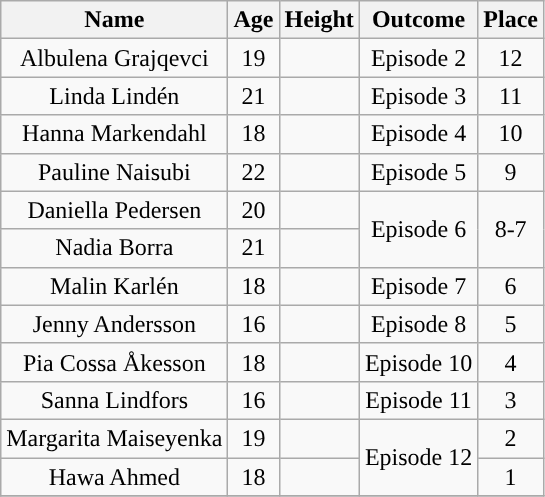<table class="wikitable sortable" style="text-align:center;">
<tr>
<th>Name</th>
<th>Age</th>
<th>Height</th>
<th>Outcome</th>
<th>Place</th>
</tr>
<tr>
<td>Albulena Grajqevci</td>
<td>19</td>
<td></td>
<td>Episode 2</td>
<td>12</td>
</tr>
<tr>
<td>Linda Lindén</td>
<td>21</td>
<td></td>
<td>Episode 3</td>
<td>11</td>
</tr>
<tr>
<td>Hanna Markendahl</td>
<td>18</td>
<td></td>
<td>Episode 4</td>
<td>10</td>
</tr>
<tr>
<td>Pauline Naisubi</td>
<td>22</td>
<td></td>
<td>Episode 5</td>
<td>9</td>
</tr>
<tr>
<td>Daniella Pedersen</td>
<td>20</td>
<td></td>
<td rowspan=2>Episode 6</td>
<td rowspan=2>8-7</td>
</tr>
<tr>
<td>Nadia Borra</td>
<td>21</td>
<td></td>
</tr>
<tr>
<td>Malin Karlén</td>
<td>18</td>
<td></td>
<td>Episode 7</td>
<td>6</td>
</tr>
<tr>
<td>Jenny Andersson</td>
<td>16</td>
<td></td>
<td>Episode 8</td>
<td>5</td>
</tr>
<tr>
<td>Pia Cossa Åkesson</td>
<td>18</td>
<td></td>
<td>Episode 10</td>
<td>4</td>
</tr>
<tr>
<td>Sanna Lindfors</td>
<td>16</td>
<td></td>
<td>Episode 11</td>
<td>3</td>
</tr>
<tr>
<td>Margarita Maiseyenka</td>
<td>19</td>
<td></td>
<td rowspan=2>Episode 12</td>
<td>2</td>
</tr>
<tr>
<td>Hawa Ahmed</td>
<td>18</td>
<td></td>
<td>1</td>
</tr>
<tr>
</tr>
</table>
